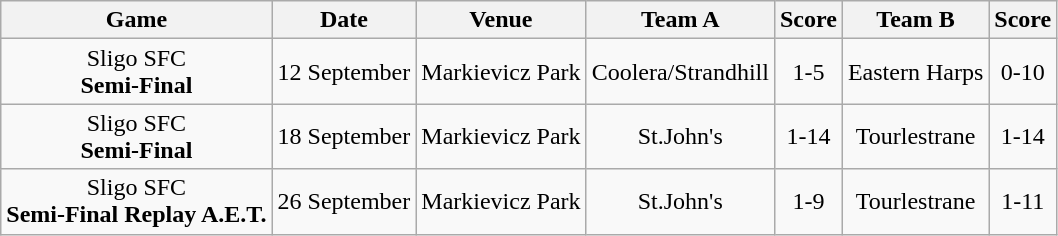<table class="wikitable">
<tr>
<th>Game</th>
<th>Date</th>
<th>Venue</th>
<th>Team A</th>
<th>Score</th>
<th>Team B</th>
<th>Score</th>
</tr>
<tr align="center">
<td>Sligo SFC<br><strong>Semi-Final</strong></td>
<td>12 September</td>
<td>Markievicz Park</td>
<td>Coolera/Strandhill</td>
<td>1-5</td>
<td>Eastern Harps</td>
<td>0-10</td>
</tr>
<tr align="center">
<td>Sligo SFC<br><strong>Semi-Final</strong></td>
<td>18 September</td>
<td>Markievicz Park</td>
<td>St.John's</td>
<td>1-14</td>
<td>Tourlestrane</td>
<td>1-14</td>
</tr>
<tr align="center">
<td>Sligo SFC<br><strong>Semi-Final Replay A.E.T.</strong></td>
<td>26 September</td>
<td>Markievicz Park</td>
<td>St.John's</td>
<td>1-9</td>
<td>Tourlestrane</td>
<td>1-11</td>
</tr>
</table>
